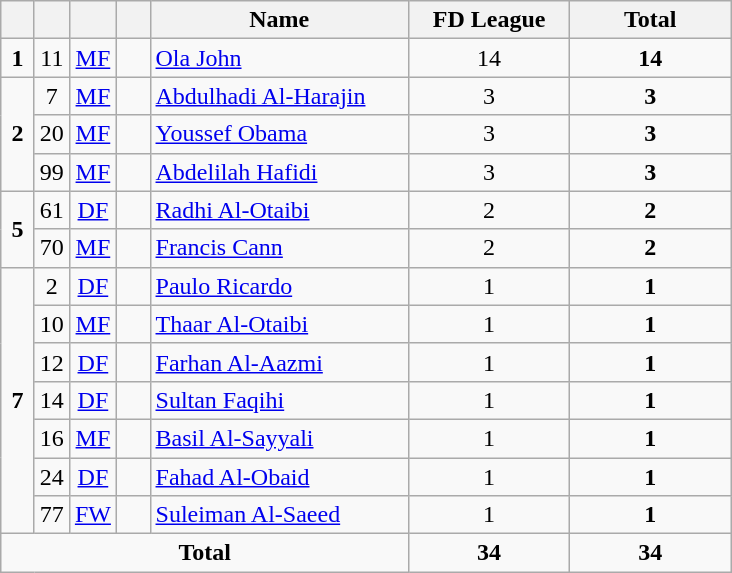<table class="wikitable" style="text-align:center">
<tr>
<th width=15></th>
<th width=15></th>
<th width=15></th>
<th width=15></th>
<th width=165>Name</th>
<th width=100>FD League</th>
<th width=100>Total</th>
</tr>
<tr>
<td><strong>1</strong></td>
<td>11</td>
<td><a href='#'>MF</a></td>
<td></td>
<td align=left><a href='#'>Ola John</a></td>
<td>14</td>
<td><strong>14</strong></td>
</tr>
<tr>
<td rowspan=3><strong>2</strong></td>
<td>7</td>
<td><a href='#'>MF</a></td>
<td></td>
<td align=left><a href='#'>Abdulhadi Al-Harajin</a></td>
<td>3</td>
<td><strong>3</strong></td>
</tr>
<tr>
<td>20</td>
<td><a href='#'>MF</a></td>
<td></td>
<td align=left><a href='#'>Youssef Obama</a></td>
<td>3</td>
<td><strong>3</strong></td>
</tr>
<tr>
<td>99</td>
<td><a href='#'>MF</a></td>
<td></td>
<td align=left><a href='#'>Abdelilah Hafidi</a></td>
<td>3</td>
<td><strong>3</strong></td>
</tr>
<tr>
<td rowspan=2><strong>5</strong></td>
<td>61</td>
<td><a href='#'>DF</a></td>
<td></td>
<td align=left><a href='#'>Radhi Al-Otaibi</a></td>
<td>2</td>
<td><strong>2</strong></td>
</tr>
<tr>
<td>70</td>
<td><a href='#'>MF</a></td>
<td></td>
<td align=left><a href='#'>Francis Cann</a></td>
<td>2</td>
<td><strong>2</strong></td>
</tr>
<tr>
<td rowspan=7><strong>7</strong></td>
<td>2</td>
<td><a href='#'>DF</a></td>
<td></td>
<td align=left><a href='#'>Paulo Ricardo</a></td>
<td>1</td>
<td><strong>1</strong></td>
</tr>
<tr>
<td>10</td>
<td><a href='#'>MF</a></td>
<td></td>
<td align=left><a href='#'>Thaar Al-Otaibi</a></td>
<td>1</td>
<td><strong>1</strong></td>
</tr>
<tr>
<td>12</td>
<td><a href='#'>DF</a></td>
<td></td>
<td align=left><a href='#'>Farhan Al-Aazmi</a></td>
<td>1</td>
<td><strong>1</strong></td>
</tr>
<tr>
<td>14</td>
<td><a href='#'>DF</a></td>
<td></td>
<td align=left><a href='#'>Sultan Faqihi</a></td>
<td>1</td>
<td><strong>1</strong></td>
</tr>
<tr>
<td>16</td>
<td><a href='#'>MF</a></td>
<td></td>
<td align=left><a href='#'>Basil Al-Sayyali</a></td>
<td>1</td>
<td><strong>1</strong></td>
</tr>
<tr>
<td>24</td>
<td><a href='#'>DF</a></td>
<td></td>
<td align=left><a href='#'>Fahad Al-Obaid</a></td>
<td>1</td>
<td><strong>1</strong></td>
</tr>
<tr>
<td>77</td>
<td><a href='#'>FW</a></td>
<td></td>
<td align=left><a href='#'>Suleiman Al-Saeed</a></td>
<td>1</td>
<td><strong>1</strong></td>
</tr>
<tr>
<td colspan=5><strong>Total</strong></td>
<td><strong>34</strong></td>
<td><strong>34</strong></td>
</tr>
</table>
